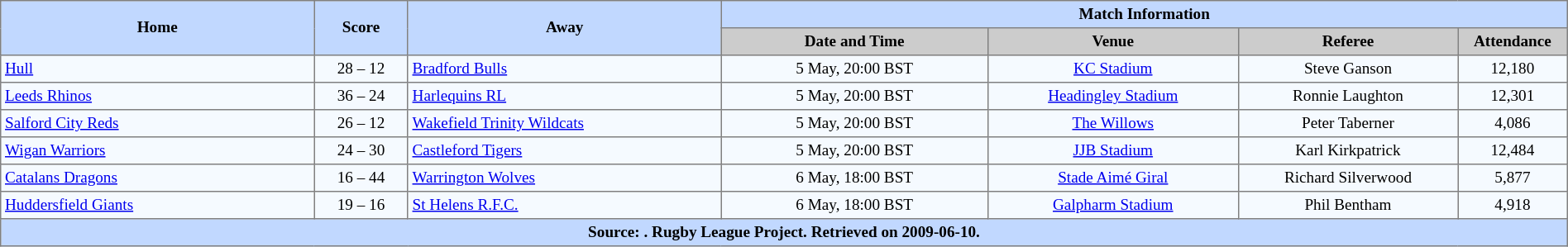<table border="1" cellpadding="3" cellspacing="0" style="border-collapse:collapse; font-size:80%; text-align:center; width:100%;">
<tr style="background:#c1d8ff;">
<th rowspan="2" style="width:20%;">Home</th>
<th rowspan="2" style="width:6%;">Score</th>
<th rowspan="2" style="width:20%;">Away</th>
<th colspan=6>Match Information</th>
</tr>
<tr style="background:#ccc;">
<th width=17%>Date and Time</th>
<th width=16%>Venue</th>
<th width=14%>Referee</th>
<th width=7%>Attendance</th>
</tr>
<tr style="background:#f5faff;">
<td align=left> <a href='#'>Hull</a></td>
<td>28 – 12</td>
<td align=left> <a href='#'>Bradford Bulls</a></td>
<td>5 May, 20:00 BST</td>
<td><a href='#'>KC Stadium</a></td>
<td>Steve Ganson</td>
<td>12,180</td>
</tr>
<tr style="background:#f5faff;">
<td align=left> <a href='#'>Leeds Rhinos</a></td>
<td>36 – 24</td>
<td align=left> <a href='#'>Harlequins RL</a></td>
<td>5 May, 20:00 BST</td>
<td><a href='#'>Headingley Stadium</a></td>
<td>Ronnie Laughton</td>
<td>12,301</td>
</tr>
<tr style="background:#f5faff;">
<td align=left> <a href='#'>Salford City Reds</a></td>
<td>26 – 12</td>
<td align=left> <a href='#'>Wakefield Trinity Wildcats</a></td>
<td>5 May, 20:00 BST</td>
<td><a href='#'>The Willows</a></td>
<td>Peter Taberner</td>
<td>4,086</td>
</tr>
<tr style="background:#f5faff;">
<td align=left> <a href='#'>Wigan Warriors</a></td>
<td>24 – 30</td>
<td align=left> <a href='#'>Castleford Tigers</a></td>
<td>5 May, 20:00 BST</td>
<td><a href='#'>JJB Stadium</a></td>
<td>Karl Kirkpatrick</td>
<td>12,484</td>
</tr>
<tr style="background:#f5faff;">
<td align=left> <a href='#'>Catalans Dragons</a></td>
<td>16 – 44</td>
<td align=left> <a href='#'>Warrington Wolves</a></td>
<td>6 May, 18:00 BST</td>
<td><a href='#'>Stade Aimé Giral</a></td>
<td>Richard Silverwood</td>
<td>5,877</td>
</tr>
<tr style="background:#f5faff;">
<td align=left> <a href='#'>Huddersfield Giants</a></td>
<td>19 – 16</td>
<td align=left> <a href='#'>St Helens R.F.C.</a></td>
<td>6 May, 18:00 BST</td>
<td><a href='#'>Galpharm Stadium</a></td>
<td>Phil Bentham</td>
<td>4,918</td>
</tr>
<tr style="background:#c1d8ff;">
<th colspan=10>Source: . Rugby League Project. Retrieved on 2009-06-10.</th>
</tr>
</table>
